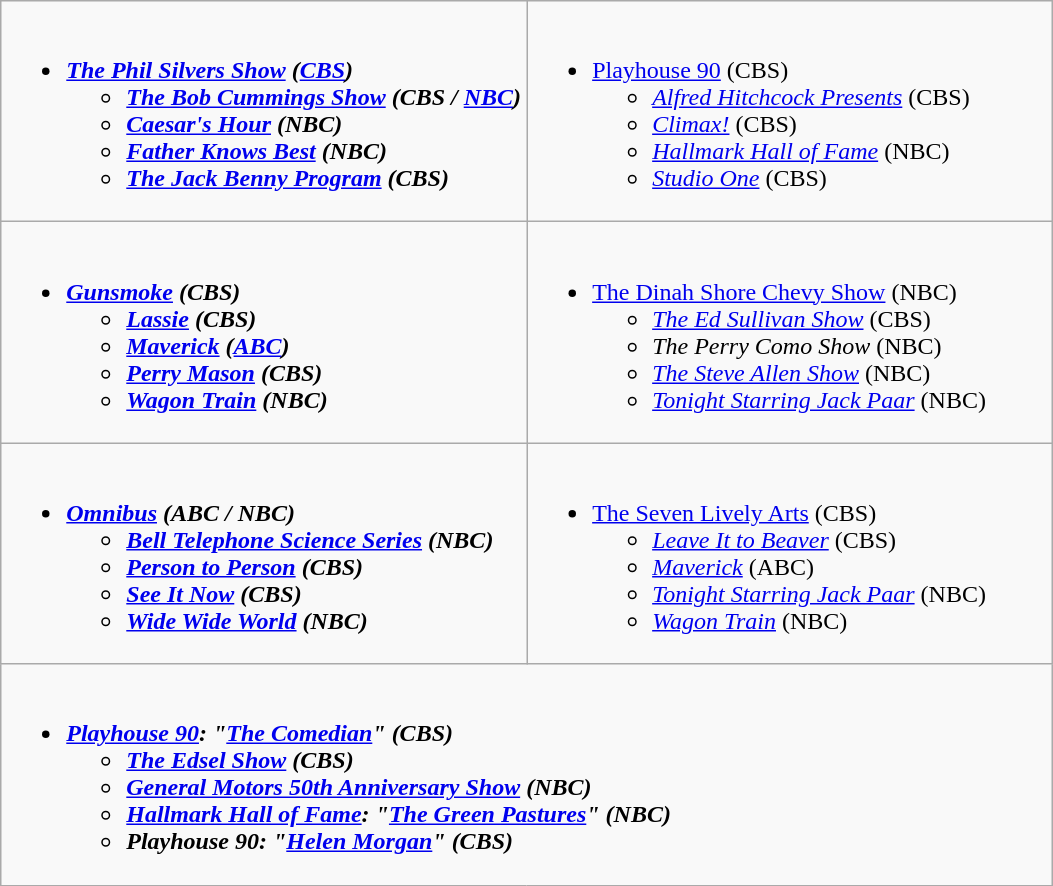<table class="wikitable">
<tr>
<td style="vertical-align:top;" width="50%"><br><ul><li><strong><em><a href='#'>The Phil Silvers Show</a><em> (<a href='#'>CBS</a>)<strong><ul><li></em><a href='#'>The Bob Cummings Show</a><em> (CBS / <a href='#'>NBC</a>)</li><li></em><a href='#'>Caesar's Hour</a><em> (NBC)</li><li></em><a href='#'>Father Knows Best</a><em> (NBC)</li><li></em><a href='#'>The Jack Benny Program</a><em> (CBS)</li></ul></li></ul></td>
<td style="vertical-align:top;" width="50%"><br><ul><li></em></strong><a href='#'>Playhouse 90</a></em> (CBS)</strong><ul><li><em><a href='#'>Alfred Hitchcock Presents</a></em> (CBS)</li><li><em><a href='#'>Climax!</a></em> (CBS)</li><li><em><a href='#'>Hallmark Hall of Fame</a></em> (NBC)</li><li><em><a href='#'>Studio One</a></em> (CBS)</li></ul></li></ul></td>
</tr>
<tr>
<td style="vertical-align:top;" width="50%"><br><ul><li><strong><em><a href='#'>Gunsmoke</a><em> (CBS)<strong><ul><li></em><a href='#'>Lassie</a><em> (CBS)</li><li></em><a href='#'>Maverick</a><em> (<a href='#'>ABC</a>)</li><li></em><a href='#'>Perry Mason</a><em> (CBS)</li><li></em><a href='#'>Wagon Train</a><em> (NBC)</li></ul></li></ul></td>
<td style="vertical-align:top;" width="50%"><br><ul><li></em></strong><a href='#'>The Dinah Shore Chevy Show</a></em> (NBC)</strong><ul><li><em><a href='#'>The Ed Sullivan Show</a></em> (CBS)</li><li><em>The Perry Como Show</em> (NBC)</li><li><em><a href='#'>The Steve Allen Show</a></em> (NBC)</li><li><em><a href='#'>Tonight Starring Jack Paar</a></em> (NBC)</li></ul></li></ul></td>
</tr>
<tr>
<td style="vertical-align:top;" width="50%"><br><ul><li><strong><em><a href='#'>Omnibus</a><em> (ABC / NBC)<strong><ul><li></em><a href='#'>Bell Telephone Science Series</a><em> (NBC)</li><li></em><a href='#'>Person to Person</a><em> (CBS)</li><li></em><a href='#'>See It Now</a><em> (CBS)</li><li></em><a href='#'>Wide Wide World</a><em> (NBC)</li></ul></li></ul></td>
<td style="vertical-align:top;" width="50%"><br><ul><li></em></strong><a href='#'>The Seven Lively Arts</a></em> (CBS)</strong><ul><li><em><a href='#'>Leave It to Beaver</a></em> (CBS)</li><li><em><a href='#'>Maverick</a></em> (ABC)</li><li><em><a href='#'>Tonight Starring Jack Paar</a></em> (NBC)</li><li><em><a href='#'>Wagon Train</a></em> (NBC)</li></ul></li></ul></td>
</tr>
<tr>
<td style="vertical-align:top;" width="50%" colspan="2"><br><ul><li><strong><em><a href='#'>Playhouse 90</a><em>: "<a href='#'>The Comedian</a>" (CBS)<strong><ul><li></em><a href='#'>The Edsel Show</a><em> (CBS)</li><li></em><a href='#'>General Motors 50th Anniversary Show</a><em> (NBC)</li><li></em><a href='#'>Hallmark Hall of Fame</a><em>: "<a href='#'>The Green Pastures</a>" (NBC)</li><li></em>Playhouse 90<em>: "<a href='#'>Helen Morgan</a>" (CBS)</li></ul></li></ul></td>
</tr>
</table>
